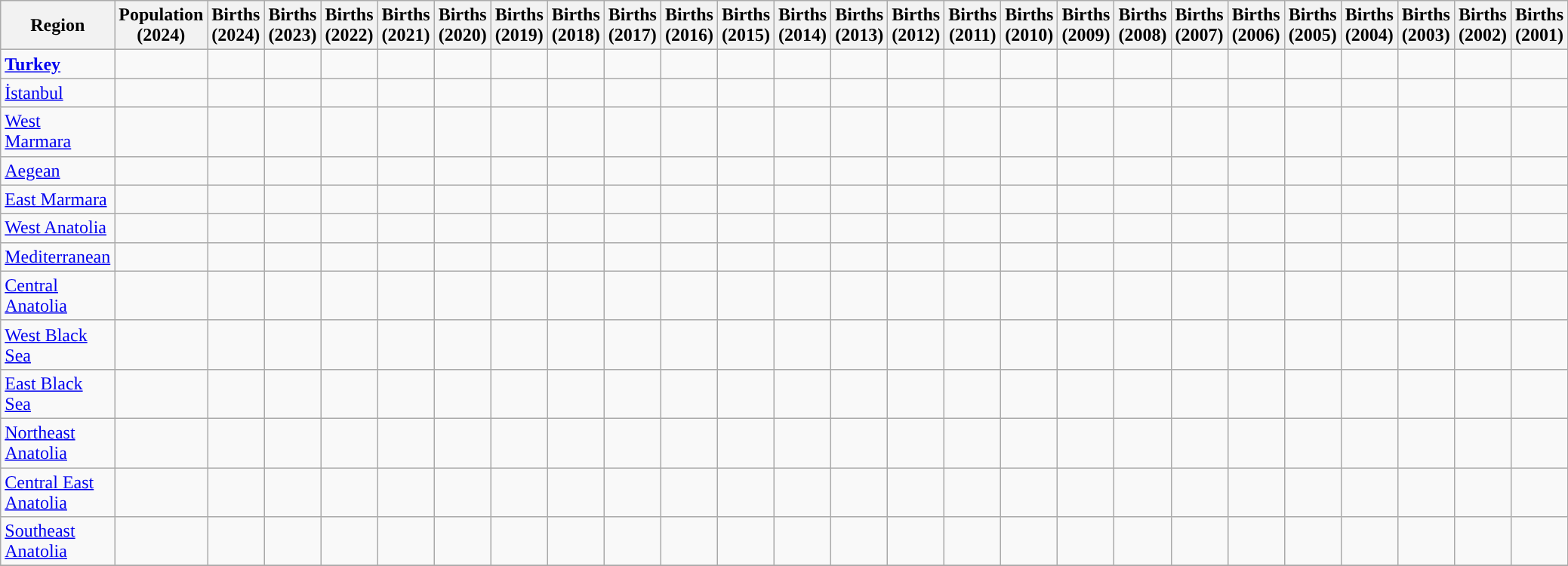<table class="sortable wikitable" style="text-align:right;">
<tr>
<th>Region</th>
<th>Population (2024)</th>
<th style="width:72pt;">Births (2024)</th>
<th style="width:72pt;">Births (2023)</th>
<th style="width:72pt;">Births (2022)</th>
<th style="width:72pt;">Births (2021)</th>
<th style="width:72pt;">Births (2020)</th>
<th style="width:72pt;">Births (2019)</th>
<th style="width:72pt;">Births (2018)</th>
<th style="width:72pt;">Births (2017)</th>
<th style="width:72pt;">Births (2016)</th>
<th style="width:72pt;">Births (2015)</th>
<th style="width:72pt;">Births (2014)</th>
<th style="width:72pt;">Births (2013)</th>
<th style="width:72pt;">Births (2012)</th>
<th style="width:72pt;">Births (2011)</th>
<th style="width:72pt;">Births (2010)</th>
<th style="width:72pt;">Births (2009)</th>
<th style="width:72pt;">Births (2008)</th>
<th style="width:72pt;">Births (2007)</th>
<th style="width:72pt;">Births (2006)</th>
<th style="width:72pt;">Births (2005)</th>
<th style="width:72pt;">Births (2004)</th>
<th style="width:72pt;">Births (2003)</th>
<th style="width:72pt;">Births (2002)</th>
<th style="width:72pt;">Births (2001)</th>
</tr>
<tr class="sortbottom">
<td align="left"><strong><a href='#'>Turkey</a></strong></td>
<td><strong></strong></td>
<td><strong></strong></td>
<td><strong></strong></td>
<td><strong></strong></td>
<td><strong></strong></td>
<td><strong></strong></td>
<td><strong></strong></td>
<td><strong></strong></td>
<td><strong></strong></td>
<td><strong></strong></td>
<td><strong></strong></td>
<td><strong></strong></td>
<td><strong></strong></td>
<td><strong></strong></td>
<td><strong></strong></td>
<td><strong></strong></td>
<td><strong></strong></td>
<td><strong></strong></td>
<td><strong></strong></td>
<td><strong></strong></td>
<td><strong></strong></td>
<td><strong></strong></td>
<td><strong></strong></td>
<td><strong></strong></td>
<td><strong></strong></td>
</tr>
<tr>
<td align="left"><a href='#'>İstanbul</a></td>
<td></td>
<td></td>
<td></td>
<td></td>
<td></td>
<td></td>
<td></td>
<td></td>
<td></td>
<td></td>
<td></td>
<td></td>
<td></td>
<td></td>
<td></td>
<td></td>
<td></td>
<td></td>
<td></td>
<td></td>
<td></td>
<td></td>
<td></td>
<td></td>
<td></td>
</tr>
<tr>
<td align="left"><a href='#'>West Marmara</a></td>
<td></td>
<td></td>
<td></td>
<td></td>
<td></td>
<td></td>
<td></td>
<td></td>
<td></td>
<td></td>
<td></td>
<td></td>
<td></td>
<td></td>
<td></td>
<td></td>
<td></td>
<td></td>
<td></td>
<td></td>
<td></td>
<td></td>
<td></td>
<td></td>
<td></td>
</tr>
<tr>
<td align="left"><a href='#'>Aegean</a></td>
<td></td>
<td></td>
<td></td>
<td></td>
<td></td>
<td></td>
<td></td>
<td></td>
<td></td>
<td></td>
<td></td>
<td></td>
<td></td>
<td></td>
<td></td>
<td></td>
<td></td>
<td></td>
<td></td>
<td></td>
<td></td>
<td></td>
<td></td>
<td></td>
<td></td>
</tr>
<tr>
<td align="left"><a href='#'>East Marmara</a></td>
<td></td>
<td></td>
<td></td>
<td></td>
<td></td>
<td></td>
<td></td>
<td></td>
<td></td>
<td></td>
<td></td>
<td></td>
<td></td>
<td></td>
<td></td>
<td></td>
<td></td>
<td></td>
<td></td>
<td></td>
<td></td>
<td></td>
<td></td>
<td></td>
<td></td>
</tr>
<tr>
<td align="left"><a href='#'>West Anatolia</a></td>
<td></td>
<td></td>
<td></td>
<td></td>
<td></td>
<td></td>
<td></td>
<td></td>
<td></td>
<td></td>
<td></td>
<td></td>
<td></td>
<td></td>
<td></td>
<td></td>
<td></td>
<td></td>
<td></td>
<td></td>
<td></td>
<td></td>
<td></td>
<td></td>
<td></td>
</tr>
<tr>
<td align="left"><a href='#'>Mediterranean</a></td>
<td></td>
<td></td>
<td></td>
<td></td>
<td></td>
<td></td>
<td></td>
<td></td>
<td></td>
<td></td>
<td></td>
<td></td>
<td></td>
<td></td>
<td></td>
<td></td>
<td></td>
<td></td>
<td></td>
<td></td>
<td></td>
<td></td>
<td></td>
<td></td>
<td></td>
</tr>
<tr>
<td align="left"><a href='#'>Central Anatolia</a></td>
<td></td>
<td></td>
<td></td>
<td></td>
<td></td>
<td></td>
<td></td>
<td></td>
<td></td>
<td></td>
<td></td>
<td></td>
<td></td>
<td></td>
<td></td>
<td></td>
<td></td>
<td></td>
<td></td>
<td></td>
<td></td>
<td></td>
<td></td>
<td></td>
<td></td>
</tr>
<tr>
<td align="left"><a href='#'>West Black Sea</a></td>
<td></td>
<td></td>
<td></td>
<td></td>
<td></td>
<td></td>
<td></td>
<td></td>
<td></td>
<td></td>
<td></td>
<td></td>
<td></td>
<td></td>
<td></td>
<td></td>
<td></td>
<td></td>
<td></td>
<td></td>
<td></td>
<td></td>
<td></td>
<td></td>
<td></td>
</tr>
<tr>
<td align="left"><a href='#'>East Black Sea</a></td>
<td></td>
<td></td>
<td></td>
<td></td>
<td></td>
<td></td>
<td></td>
<td></td>
<td></td>
<td></td>
<td></td>
<td></td>
<td></td>
<td></td>
<td></td>
<td></td>
<td></td>
<td></td>
<td></td>
<td></td>
<td></td>
<td></td>
<td></td>
<td></td>
<td></td>
</tr>
<tr>
<td align="left"><a href='#'>Northeast Anatolia</a></td>
<td></td>
<td></td>
<td></td>
<td></td>
<td></td>
<td></td>
<td></td>
<td></td>
<td></td>
<td></td>
<td></td>
<td></td>
<td></td>
<td></td>
<td></td>
<td></td>
<td></td>
<td></td>
<td></td>
<td></td>
<td></td>
<td></td>
<td></td>
<td></td>
<td></td>
</tr>
<tr>
<td align="left"><a href='#'>Central East Anatolia</a></td>
<td></td>
<td></td>
<td></td>
<td></td>
<td></td>
<td></td>
<td></td>
<td></td>
<td></td>
<td></td>
<td></td>
<td></td>
<td></td>
<td></td>
<td></td>
<td></td>
<td></td>
<td></td>
<td></td>
<td></td>
<td></td>
<td></td>
<td></td>
<td></td>
<td></td>
</tr>
<tr>
<td align="left"><a href='#'>Southeast Anatolia</a></td>
<td></td>
<td></td>
<td></td>
<td></td>
<td></td>
<td></td>
<td></td>
<td></td>
<td></td>
<td></td>
<td></td>
<td></td>
<td></td>
<td></td>
<td></td>
<td></td>
<td></td>
<td></td>
<td></td>
<td></td>
<td></td>
<td></td>
<td></td>
<td></td>
<td></td>
</tr>
<tr>
</tr>
</table>
